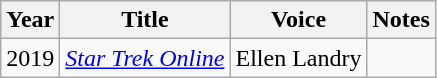<table class="wikitable">
<tr>
<th>Year</th>
<th>Title</th>
<th>Voice</th>
<th>Notes</th>
</tr>
<tr>
<td>2019</td>
<td><em><a href='#'>Star Trek Online</a></em></td>
<td>Ellen Landry</td>
<td></td>
</tr>
</table>
